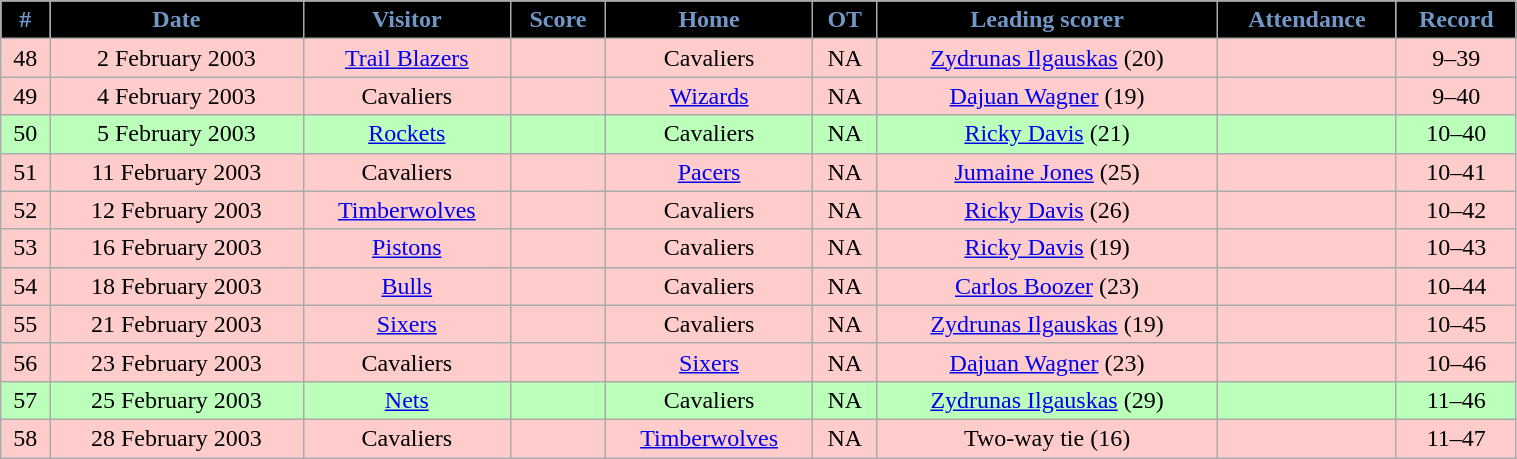<table class="wikitable" width="80%">
<tr align="center"  style="background:#000000; color:#7197c7">
<td><strong>#</strong></td>
<td><strong>Date</strong></td>
<td><strong>Visitor</strong></td>
<td><strong>Score</strong></td>
<td><strong>Home</strong></td>
<td><strong>OT</strong></td>
<td><strong>Leading scorer</strong></td>
<td><strong>Attendance</strong></td>
<td><strong>Record</strong></td>
</tr>
<tr align="center" bgcolor="#ffcccc">
<td>48</td>
<td>2 February 2003</td>
<td><a href='#'>Trail Blazers</a></td>
<td></td>
<td>Cavaliers</td>
<td>NA</td>
<td><a href='#'>Zydrunas Ilgauskas</a> (20)</td>
<td></td>
<td>9–39</td>
</tr>
<tr align="center" bgcolor="#ffcccc">
<td>49</td>
<td>4 February 2003</td>
<td>Cavaliers</td>
<td></td>
<td><a href='#'>Wizards</a></td>
<td>NA</td>
<td><a href='#'>Dajuan Wagner</a> (19)</td>
<td></td>
<td>9–40</td>
</tr>
<tr align="center" bgcolor="#bbffbb">
<td>50</td>
<td>5 February 2003</td>
<td><a href='#'>Rockets</a></td>
<td></td>
<td>Cavaliers</td>
<td>NA</td>
<td><a href='#'>Ricky Davis</a> (21)</td>
<td></td>
<td>10–40</td>
</tr>
<tr align="center" bgcolor="#ffcccc">
<td>51</td>
<td>11 February 2003</td>
<td>Cavaliers</td>
<td></td>
<td><a href='#'>Pacers</a></td>
<td>NA</td>
<td><a href='#'>Jumaine Jones</a> (25)</td>
<td></td>
<td>10–41</td>
</tr>
<tr align="center" bgcolor="#ffcccc">
<td>52</td>
<td>12 February 2003</td>
<td><a href='#'>Timberwolves</a></td>
<td></td>
<td>Cavaliers</td>
<td>NA</td>
<td><a href='#'>Ricky Davis</a> (26)</td>
<td></td>
<td>10–42</td>
</tr>
<tr align="center" bgcolor="#ffcccc">
<td>53</td>
<td>16 February 2003</td>
<td><a href='#'>Pistons</a></td>
<td></td>
<td>Cavaliers</td>
<td>NA</td>
<td><a href='#'>Ricky Davis</a> (19)</td>
<td></td>
<td>10–43</td>
</tr>
<tr align="center" bgcolor="#ffcccc">
<td>54</td>
<td>18 February 2003</td>
<td><a href='#'>Bulls</a></td>
<td></td>
<td>Cavaliers</td>
<td>NA</td>
<td><a href='#'>Carlos Boozer</a> (23)</td>
<td></td>
<td>10–44</td>
</tr>
<tr align="center" bgcolor="#ffcccc">
<td>55</td>
<td>21 February 2003</td>
<td><a href='#'>Sixers</a></td>
<td></td>
<td>Cavaliers</td>
<td>NA</td>
<td><a href='#'>Zydrunas Ilgauskas</a> (19)</td>
<td></td>
<td>10–45</td>
</tr>
<tr align="center" bgcolor="#ffcccc">
<td>56</td>
<td>23 February 2003</td>
<td>Cavaliers</td>
<td></td>
<td><a href='#'>Sixers</a></td>
<td>NA</td>
<td><a href='#'>Dajuan Wagner</a> (23)</td>
<td></td>
<td>10–46</td>
</tr>
<tr align="center" bgcolor="#bbffbb">
<td>57</td>
<td>25 February 2003</td>
<td><a href='#'>Nets</a></td>
<td></td>
<td>Cavaliers</td>
<td>NA</td>
<td><a href='#'>Zydrunas Ilgauskas</a> (29)</td>
<td></td>
<td>11–46</td>
</tr>
<tr align="center" bgcolor="#ffcccc">
<td>58</td>
<td>28 February 2003</td>
<td>Cavaliers</td>
<td></td>
<td><a href='#'>Timberwolves</a></td>
<td>NA</td>
<td>Two-way tie (16)</td>
<td></td>
<td>11–47</td>
</tr>
</table>
